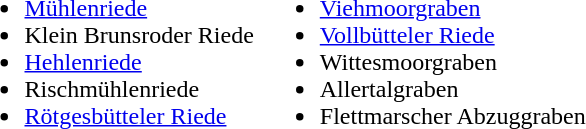<table>
<tr>
<td><br><ul><li><a href='#'>Mühlenriede</a></li><li>Klein Brunsroder Riede</li><li><a href='#'>Hehlenriede</a></li><li>Rischmühlenriede</li><li><a href='#'>Rötgesbütteler Riede</a></li></ul></td>
<td><br><ul><li><a href='#'>Viehmoorgraben</a></li><li><a href='#'>Vollbütteler Riede</a></li><li>Wittesmoorgraben</li><li>Allertalgraben</li><li>Flettmarscher Abzuggraben</li></ul></td>
</tr>
</table>
